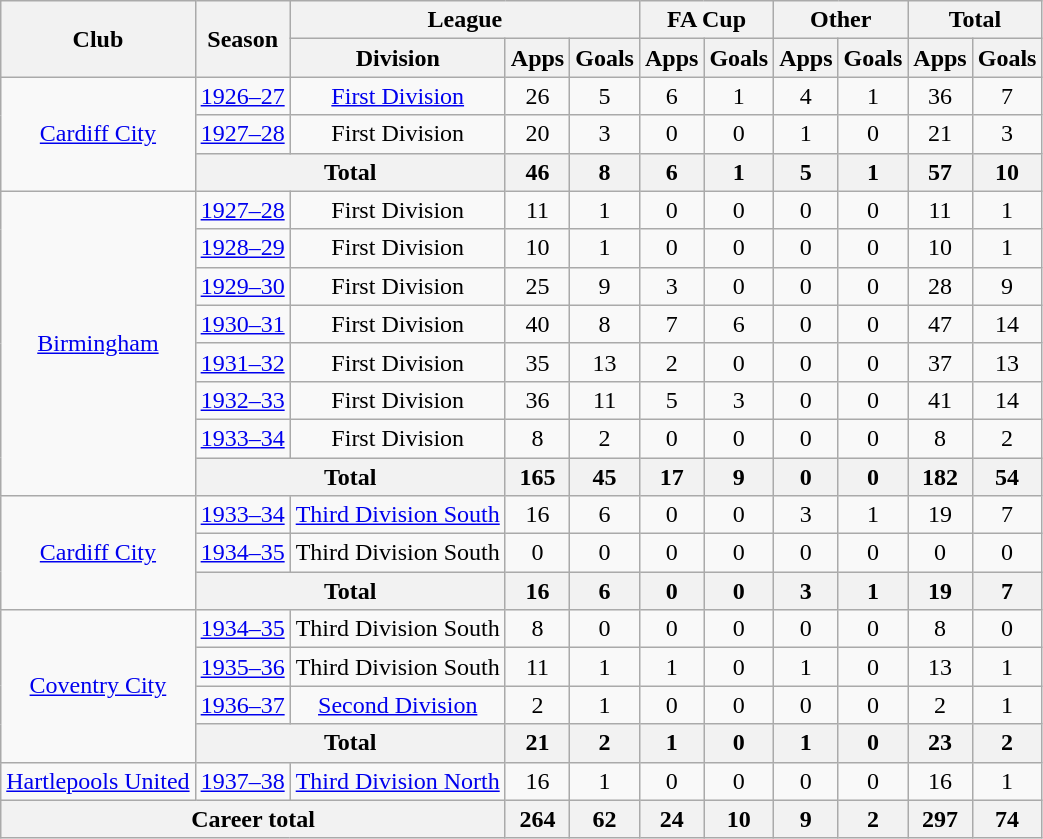<table class="wikitable" style="text-align:center">
<tr>
<th rowspan="2">Club</th>
<th rowspan="2">Season</th>
<th colspan="3">League</th>
<th colspan="2">FA Cup</th>
<th colspan="2">Other</th>
<th colspan="2">Total</th>
</tr>
<tr>
<th>Division</th>
<th>Apps</th>
<th>Goals</th>
<th>Apps</th>
<th>Goals</th>
<th>Apps</th>
<th>Goals</th>
<th>Apps</th>
<th>Goals</th>
</tr>
<tr>
<td rowspan="3"><a href='#'>Cardiff City</a></td>
<td><a href='#'>1926–27</a></td>
<td><a href='#'>First Division</a></td>
<td>26</td>
<td>5</td>
<td>6</td>
<td>1</td>
<td>4</td>
<td>1</td>
<td>36</td>
<td>7</td>
</tr>
<tr>
<td><a href='#'>1927–28</a></td>
<td>First Division</td>
<td>20</td>
<td>3</td>
<td>0</td>
<td>0</td>
<td>1</td>
<td>0</td>
<td>21</td>
<td>3</td>
</tr>
<tr>
<th colspan="2">Total</th>
<th>46</th>
<th>8</th>
<th>6</th>
<th>1</th>
<th>5</th>
<th>1</th>
<th>57</th>
<th>10</th>
</tr>
<tr>
<td rowspan="8"><a href='#'>Birmingham</a></td>
<td><a href='#'>1927–28</a></td>
<td>First Division</td>
<td>11</td>
<td>1</td>
<td>0</td>
<td>0</td>
<td>0</td>
<td>0</td>
<td>11</td>
<td>1</td>
</tr>
<tr>
<td><a href='#'>1928–29</a></td>
<td>First Division</td>
<td>10</td>
<td>1</td>
<td>0</td>
<td>0</td>
<td>0</td>
<td>0</td>
<td>10</td>
<td>1</td>
</tr>
<tr>
<td><a href='#'>1929–30</a></td>
<td>First Division</td>
<td>25</td>
<td>9</td>
<td>3</td>
<td>0</td>
<td>0</td>
<td>0</td>
<td>28</td>
<td>9</td>
</tr>
<tr>
<td><a href='#'>1930–31</a></td>
<td>First Division</td>
<td>40</td>
<td>8</td>
<td>7</td>
<td>6</td>
<td>0</td>
<td>0</td>
<td>47</td>
<td>14</td>
</tr>
<tr>
<td><a href='#'>1931–32</a></td>
<td>First Division</td>
<td>35</td>
<td>13</td>
<td>2</td>
<td>0</td>
<td>0</td>
<td>0</td>
<td>37</td>
<td>13</td>
</tr>
<tr>
<td><a href='#'>1932–33</a></td>
<td>First Division</td>
<td>36</td>
<td>11</td>
<td>5</td>
<td>3</td>
<td>0</td>
<td>0</td>
<td>41</td>
<td>14</td>
</tr>
<tr>
<td><a href='#'>1933–34</a></td>
<td>First Division</td>
<td>8</td>
<td>2</td>
<td>0</td>
<td>0</td>
<td>0</td>
<td>0</td>
<td>8</td>
<td>2</td>
</tr>
<tr>
<th colspan="2">Total</th>
<th>165</th>
<th>45</th>
<th>17</th>
<th>9</th>
<th>0</th>
<th>0</th>
<th>182</th>
<th>54</th>
</tr>
<tr>
<td rowspan="3"><a href='#'>Cardiff City</a></td>
<td><a href='#'>1933–34</a></td>
<td><a href='#'>Third Division South</a></td>
<td>16</td>
<td>6</td>
<td>0</td>
<td>0</td>
<td>3</td>
<td>1</td>
<td>19</td>
<td>7</td>
</tr>
<tr>
<td><a href='#'>1934–35</a></td>
<td>Third Division South</td>
<td>0</td>
<td>0</td>
<td>0</td>
<td>0</td>
<td>0</td>
<td>0</td>
<td>0</td>
<td>0</td>
</tr>
<tr>
<th colspan="2">Total</th>
<th>16</th>
<th>6</th>
<th>0</th>
<th>0</th>
<th>3</th>
<th>1</th>
<th>19</th>
<th>7</th>
</tr>
<tr>
<td rowspan="4"><a href='#'>Coventry City</a></td>
<td><a href='#'>1934–35</a></td>
<td>Third Division South</td>
<td>8</td>
<td>0</td>
<td>0</td>
<td>0</td>
<td>0</td>
<td>0</td>
<td>8</td>
<td>0</td>
</tr>
<tr>
<td><a href='#'>1935–36</a></td>
<td>Third Division South</td>
<td>11</td>
<td>1</td>
<td>1</td>
<td>0</td>
<td>1</td>
<td>0</td>
<td>13</td>
<td>1</td>
</tr>
<tr>
<td><a href='#'>1936–37</a></td>
<td><a href='#'>Second Division</a></td>
<td>2</td>
<td>1</td>
<td>0</td>
<td>0</td>
<td>0</td>
<td>0</td>
<td>2</td>
<td>1</td>
</tr>
<tr>
<th colspan="2">Total</th>
<th>21</th>
<th>2</th>
<th>1</th>
<th>0</th>
<th>1</th>
<th>0</th>
<th>23</th>
<th>2</th>
</tr>
<tr>
<td><a href='#'>Hartlepools United</a></td>
<td><a href='#'>1937–38</a></td>
<td><a href='#'>Third Division North</a></td>
<td>16</td>
<td>1</td>
<td>0</td>
<td>0</td>
<td>0</td>
<td>0</td>
<td>16</td>
<td>1</td>
</tr>
<tr>
<th colspan="3">Career total</th>
<th>264</th>
<th>62</th>
<th>24</th>
<th>10</th>
<th>9</th>
<th>2</th>
<th>297</th>
<th>74</th>
</tr>
</table>
